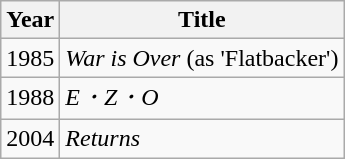<table class="wikitable">
<tr>
<th>Year</th>
<th>Title</th>
</tr>
<tr>
<td>1985</td>
<td><em>War is Over</em> (as 'Flatbacker')</td>
</tr>
<tr>
<td>1988</td>
<td><em>E・Z・O</em></td>
</tr>
<tr>
<td>2004</td>
<td><em>Returns</em></td>
</tr>
</table>
